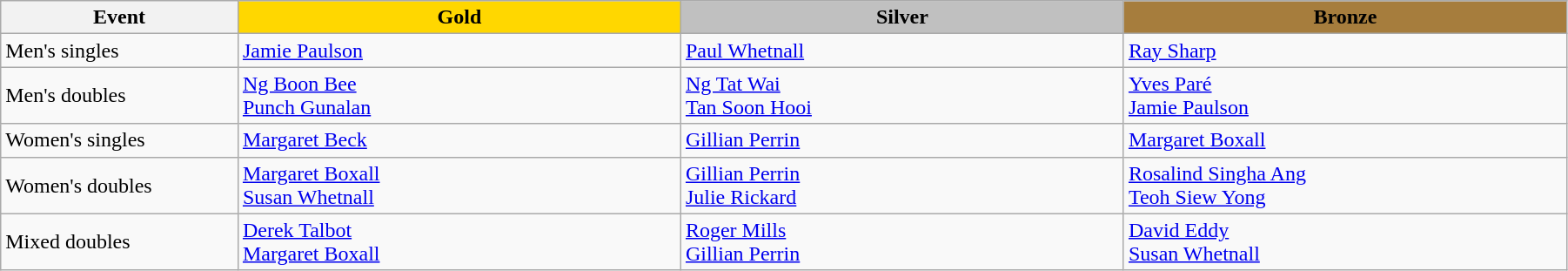<table class="wikitable" style="width:95%;">
<tr>
<th style="width:15%;"><strong>Event</strong></th>
<th style="background:gold; width:28%;">Gold</th>
<th style="background:silver; width:28%;">Silver</th>
<th style="background:#a67d3d; width:28%;">Bronze</th>
</tr>
<tr>
<td>Men's singles</td>
<td> <a href='#'>Jamie Paulson</a></td>
<td> <a href='#'>Paul Whetnall</a></td>
<td> <a href='#'>Ray Sharp</a></td>
</tr>
<tr>
<td>Men's doubles</td>
<td> <a href='#'>Ng Boon Bee</a> <br> <a href='#'>Punch Gunalan</a></td>
<td> <a href='#'>Ng Tat Wai</a> <br> <a href='#'>Tan Soon Hooi</a></td>
<td> <a href='#'>Yves Paré</a> <br>  <a href='#'>Jamie Paulson</a></td>
</tr>
<tr>
<td>Women's singles</td>
<td> <a href='#'>Margaret Beck</a></td>
<td> <a href='#'>Gillian Perrin</a></td>
<td> <a href='#'>Margaret Boxall</a></td>
</tr>
<tr>
<td>Women's doubles</td>
<td> <a href='#'>Margaret Boxall</a> <br> <a href='#'>Susan Whetnall</a></td>
<td> <a href='#'>Gillian Perrin</a> <br> <a href='#'>Julie Rickard</a></td>
<td> <a href='#'>Rosalind Singha Ang</a> <br> <a href='#'>Teoh Siew Yong</a></td>
</tr>
<tr>
<td>Mixed doubles</td>
<td> <a href='#'>Derek Talbot</a> <br>  <a href='#'>Margaret Boxall</a></td>
<td> <a href='#'>Roger Mills</a> <br>  <a href='#'>Gillian Perrin</a></td>
<td> <a href='#'>David Eddy</a> <br>  <a href='#'>Susan Whetnall</a></td>
</tr>
</table>
